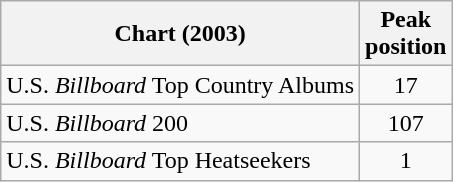<table class="wikitable">
<tr>
<th>Chart (2003)</th>
<th>Peak<br>position</th>
</tr>
<tr>
<td>U.S. <em>Billboard</em> Top Country Albums</td>
<td align="center">17</td>
</tr>
<tr>
<td>U.S. <em>Billboard</em> 200</td>
<td align="center">107</td>
</tr>
<tr>
<td>U.S. <em>Billboard</em> Top Heatseekers</td>
<td align="center">1</td>
</tr>
</table>
